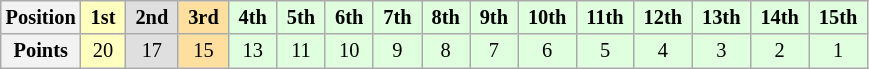<table class="wikitable" style="font-size:85%; text-align:center">
<tr>
<th>Position</th>
<td style="background:#ffffbf;"> <strong>1st</strong> </td>
<td style="background:#dfdfdf;"> <strong>2nd</strong> </td>
<td style="background:#ffdf9f;"> <strong>3rd</strong> </td>
<td style="background:#dfffdf;"> <strong>4th</strong> </td>
<td style="background:#dfffdf;"> <strong>5th</strong> </td>
<td style="background:#dfffdf;"> <strong>6th</strong> </td>
<td style="background:#dfffdf;"> <strong>7th</strong> </td>
<td style="background:#dfffdf;"> <strong>8th</strong> </td>
<td style="background:#dfffdf;"> <strong>9th</strong> </td>
<td style="background:#dfffdf;"> <strong>10th</strong> </td>
<td style="background:#dfffdf;"> <strong>11th</strong> </td>
<td style="background:#dfffdf;"> <strong>12th</strong> </td>
<td style="background:#dfffdf;"> <strong>13th</strong> </td>
<td style="background:#dfffdf;"> <strong>14th</strong> </td>
<td style="background:#dfffdf;"> <strong>15th</strong> </td>
</tr>
<tr>
<th>Points</th>
<td style="background:#ffffbf;">20</td>
<td style="background:#dfdfdf;">17</td>
<td style="background:#ffdf9f;">15</td>
<td style="background:#dfffdf;">13</td>
<td style="background:#dfffdf;">11</td>
<td style="background:#dfffdf;">10</td>
<td style="background:#dfffdf;">9</td>
<td style="background:#dfffdf;">8</td>
<td style="background:#dfffdf;">7</td>
<td style="background:#dfffdf;">6</td>
<td style="background:#dfffdf;">5</td>
<td style="background:#dfffdf;">4</td>
<td style="background:#dfffdf;">3</td>
<td style="background:#dfffdf;">2</td>
<td style="background:#dfffdf;">1</td>
</tr>
</table>
